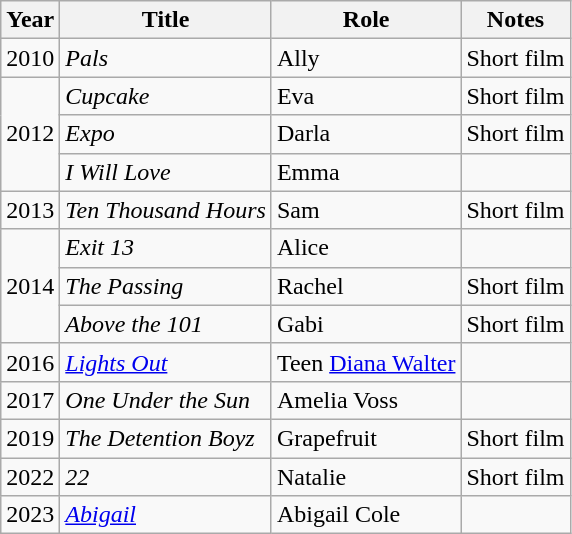<table class="wikitable">
<tr>
<th>Year</th>
<th>Title</th>
<th>Role</th>
<th>Notes</th>
</tr>
<tr>
<td>2010</td>
<td><em>Pals</em></td>
<td>Ally</td>
<td>Short film</td>
</tr>
<tr>
<td rowspan="3">2012</td>
<td><em>Cupcake</em></td>
<td>Eva</td>
<td>Short film</td>
</tr>
<tr>
<td><em>Expo</em></td>
<td>Darla</td>
<td>Short film</td>
</tr>
<tr>
<td><em>I Will Love</em></td>
<td>Emma</td>
<td></td>
</tr>
<tr>
<td>2013</td>
<td><em>Ten Thousand Hours</em></td>
<td>Sam</td>
<td>Short film</td>
</tr>
<tr>
<td rowspan="3">2014</td>
<td><em>Exit 13</em></td>
<td>Alice</td>
<td></td>
</tr>
<tr>
<td><em>The Passing</em></td>
<td>Rachel</td>
<td>Short film</td>
</tr>
<tr>
<td><em>Above the 101</em></td>
<td>Gabi</td>
<td>Short film</td>
</tr>
<tr>
<td>2016</td>
<td><em><a href='#'>Lights Out</a></em></td>
<td>Teen <a href='#'>Diana Walter</a></td>
<td></td>
</tr>
<tr>
<td>2017</td>
<td><em>One Under the Sun</em></td>
<td>Amelia Voss</td>
<td></td>
</tr>
<tr>
<td>2019</td>
<td><em>The Detention Boyz</em></td>
<td>Grapefruit</td>
<td>Short film</td>
</tr>
<tr>
<td>2022</td>
<td><em>22</em></td>
<td>Natalie</td>
<td>Short film</td>
</tr>
<tr>
<td>2023</td>
<td><a href='#'><em>Abigail</em></a></td>
<td>Abigail Cole</td>
<td></td>
</tr>
</table>
